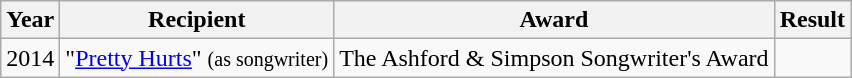<table class="wikitable">
<tr>
<th>Year</th>
<th>Recipient</th>
<th>Award</th>
<th>Result</th>
</tr>
<tr>
<td>2014</td>
<td>"<a href='#'>Pretty Hurts</a>" <small>(as songwriter)</small></td>
<td>The Ashford & Simpson Songwriter's Award</td>
<td></td>
</tr>
</table>
